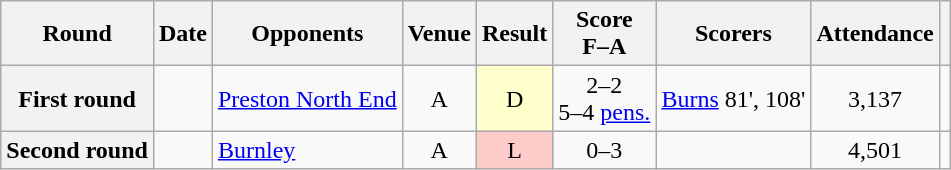<table class="wikitable plainrowheaders sortable" style="text-align:center">
<tr>
<th scope="col">Round</th>
<th scope="col">Date</th>
<th scope="col">Opponents</th>
<th scope="col">Venue</th>
<th scope="col">Result</th>
<th scope="col">Score<br>F–A</th>
<th scope="col" class="unsortable">Scorers</th>
<th scope="col">Attendance</th>
<th scope="col" class="unsortable"></th>
</tr>
<tr>
<th scope="row">First round</th>
<td align="left"></td>
<td align="left"><a href='#'>Preston North End</a></td>
<td>A</td>
<td style="background-color:#FFFFCC">D</td>
<td>2–2 <br>5–4 <a href='#'>pens.</a></td>
<td align="left"><a href='#'>Burns</a> 81', 108'</td>
<td>3,137</td>
<td></td>
</tr>
<tr>
<th scope="row">Second round</th>
<td align="left"></td>
<td align="left"><a href='#'>Burnley</a></td>
<td>A</td>
<td style="background-color:#FFCCCC">L</td>
<td>0–3</td>
<td></td>
<td>4,501</td>
<td></td>
</tr>
</table>
